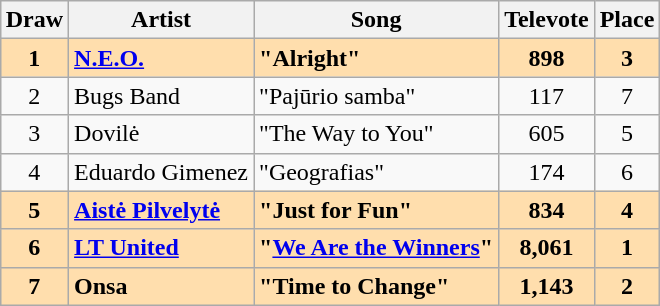<table class="sortable wikitable" style="margin: 1em auto 1em auto; text-align:center;">
<tr>
<th>Draw</th>
<th>Artist</th>
<th>Song</th>
<th>Televote</th>
<th>Place</th>
</tr>
<tr style="font-weight:bold; background:#FFDEAD;">
<td>1</td>
<td align="left"><a href='#'>N.E.O.</a></td>
<td align="left">"Alright"</td>
<td>898</td>
<td>3</td>
</tr>
<tr>
<td>2</td>
<td align="left">Bugs Band</td>
<td align="left">"Pajūrio samba"</td>
<td>117</td>
<td>7</td>
</tr>
<tr>
<td>3</td>
<td align="left">Dovilė</td>
<td align="left">"The Way to You"</td>
<td>605</td>
<td>5</td>
</tr>
<tr>
<td>4</td>
<td align="left">Eduardo Gimenez</td>
<td align="left">"Geografias"</td>
<td>174</td>
<td>6</td>
</tr>
<tr style="font-weight:bold; background:#FFDEAD;">
<td>5</td>
<td align="left"><a href='#'>Aistė Pilvelytė</a></td>
<td align="left">"Just for Fun"</td>
<td>834</td>
<td>4</td>
</tr>
<tr style="font-weight:bold; background:#FFDEAD;">
<td>6</td>
<td align="left"><a href='#'>LT United</a></td>
<td align="left">"<a href='#'>We Are the Winners</a>"</td>
<td>8,061</td>
<td>1</td>
</tr>
<tr style="font-weight:bold; background:#FFDEAD;">
<td>7</td>
<td align="left">Onsa</td>
<td align="left">"Time to Change"</td>
<td>1,143</td>
<td>2</td>
</tr>
</table>
